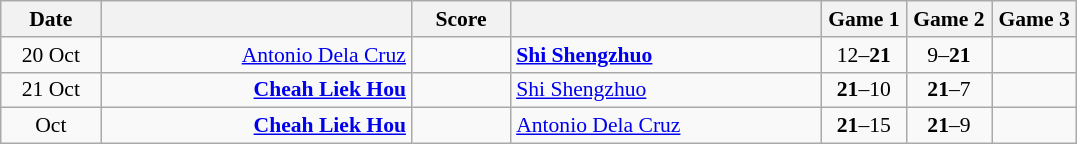<table class="wikitable" style="text-align:center; font-size:90% ">
<tr>
<th width="60">Date</th>
<th align="right" width="200"></th>
<th width="60">Score</th>
<th align="left" width="200"></th>
<th width="50">Game 1</th>
<th width="50">Game 2</th>
<th width="50">Game 3</th>
</tr>
<tr>
<td>20 Oct</td>
<td align="right"><a href='#'>Antonio Dela Cruz</a> </td>
<td align="center"></td>
<td align="left"><strong> <a href='#'>Shi Shengzhuo</a></strong></td>
<td>12–<strong>21</strong></td>
<td>9–<strong>21</strong></td>
<td></td>
</tr>
<tr>
<td>21 Oct</td>
<td align="right"><strong><a href='#'>Cheah Liek Hou</a> </strong></td>
<td align="center"></td>
<td align="left"> <a href='#'>Shi Shengzhuo</a></td>
<td><strong>21</strong>–10</td>
<td><strong>21</strong>–7</td>
<td></td>
</tr>
<tr>
<td>Oct</td>
<td align="right"><strong><a href='#'>Cheah Liek Hou</a> </strong></td>
<td align="center"></td>
<td align="left"> <a href='#'>Antonio Dela Cruz</a></td>
<td><strong>21</strong>–15</td>
<td><strong>21</strong>–9</td>
<td></td>
</tr>
</table>
